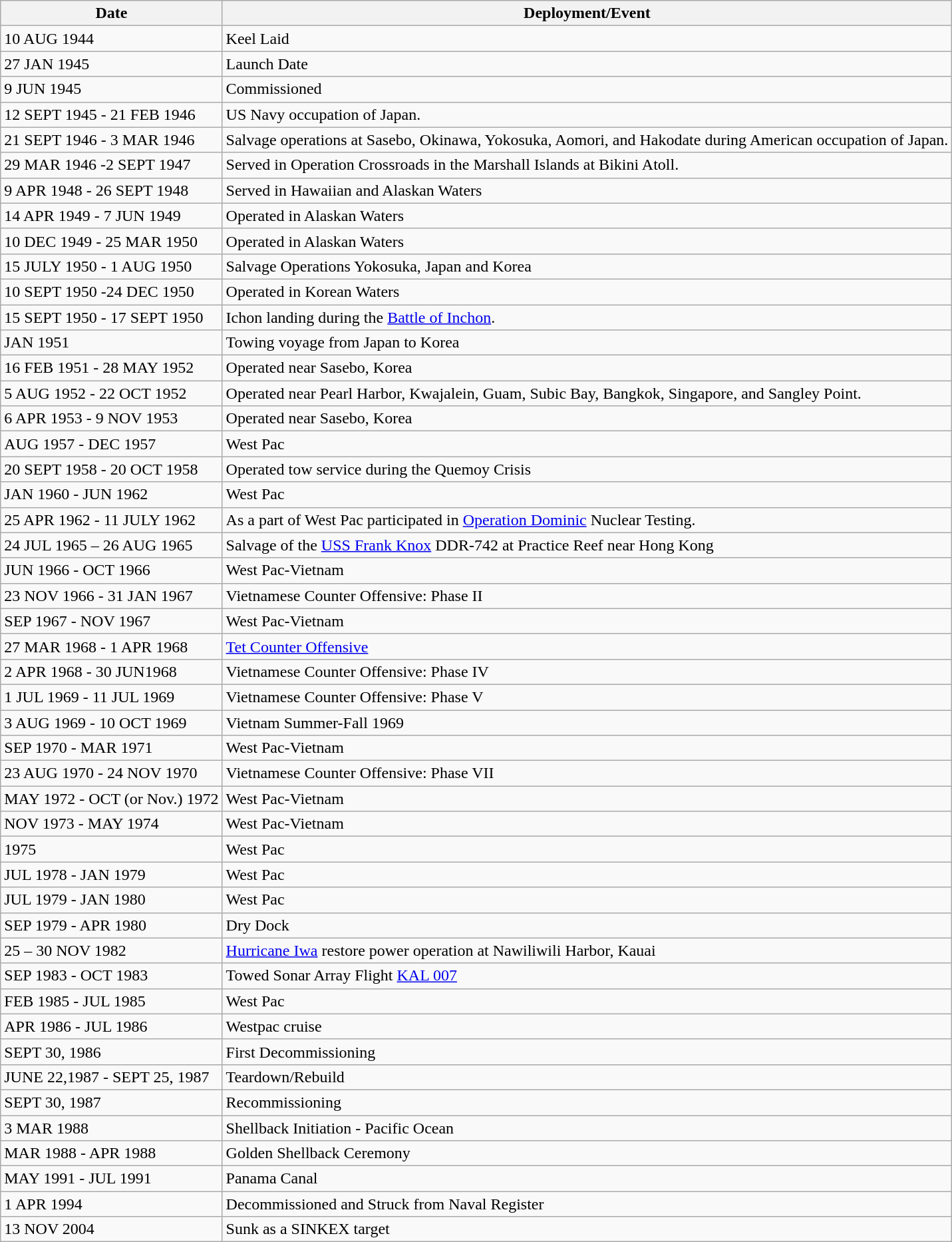<table class="wikitable">
<tr>
<th>Date</th>
<th>Deployment/Event</th>
</tr>
<tr>
<td>10 AUG 1944</td>
<td>Keel Laid</td>
</tr>
<tr>
<td>27 JAN 1945</td>
<td>Launch Date</td>
</tr>
<tr>
<td>9 JUN 1945</td>
<td>Commissioned</td>
</tr>
<tr>
<td>12 SEPT 1945 - 21 FEB 1946</td>
<td>US Navy occupation of Japan.</td>
</tr>
<tr>
<td>21 SEPT 1946 - 3 MAR 1946</td>
<td>Salvage operations at Sasebo, Okinawa, Yokosuka, Aomori, and Hakodate during American occupation of Japan.</td>
</tr>
<tr>
<td>29 MAR 1946 -2 SEPT 1947</td>
<td>Served in Operation Crossroads in the Marshall Islands at Bikini Atoll.</td>
</tr>
<tr>
<td>9 APR 1948 - 26 SEPT 1948</td>
<td>Served in Hawaiian and Alaskan Waters</td>
</tr>
<tr>
<td>14 APR 1949 - 7 JUN 1949</td>
<td>Operated in Alaskan Waters</td>
</tr>
<tr>
<td>10 DEC 1949 - 25 MAR 1950</td>
<td>Operated in Alaskan Waters</td>
</tr>
<tr>
<td>15 JULY 1950 - 1 AUG 1950</td>
<td>Salvage Operations Yokosuka, Japan and Korea</td>
</tr>
<tr>
<td>10 SEPT 1950 -24 DEC 1950</td>
<td>Operated in Korean Waters</td>
</tr>
<tr>
<td>15 SEPT 1950 - 17 SEPT 1950</td>
<td>Ichon landing during the <a href='#'>Battle of Inchon</a>.</td>
</tr>
<tr>
<td>JAN 1951</td>
<td>Towing voyage from Japan to Korea</td>
</tr>
<tr>
<td>16 FEB 1951 - 28 MAY 1952</td>
<td>Operated near Sasebo, Korea</td>
</tr>
<tr>
<td>5 AUG 1952 - 22 OCT 1952</td>
<td>Operated near Pearl Harbor, Kwajalein, Guam, Subic Bay, Bangkok, Singapore, and Sangley Point.</td>
</tr>
<tr>
<td>6 APR 1953 - 9 NOV 1953</td>
<td>Operated near Sasebo, Korea</td>
</tr>
<tr>
<td>AUG 1957 - DEC 1957</td>
<td>West Pac</td>
</tr>
<tr>
<td>20 SEPT 1958 - 20 OCT 1958</td>
<td>Operated tow service during the Quemoy Crisis</td>
</tr>
<tr>
<td>JAN 1960 - JUN 1962</td>
<td>West Pac</td>
</tr>
<tr>
<td>25 APR 1962 - 11 JULY 1962</td>
<td>As a part of West Pac participated in <a href='#'>Operation Dominic</a> Nuclear Testing.</td>
</tr>
<tr>
<td>24 JUL 1965 – 26 AUG 1965</td>
<td>Salvage of the <a href='#'>USS Frank Knox</a> DDR-742 at Practice Reef near Hong Kong</td>
</tr>
<tr>
<td>JUN 1966 - OCT 1966</td>
<td>West Pac-Vietnam</td>
</tr>
<tr>
<td>23 NOV 1966 - 31 JAN 1967</td>
<td>Vietnamese Counter Offensive: Phase II</td>
</tr>
<tr>
<td>SEP 1967 - NOV 1967</td>
<td>West Pac-Vietnam</td>
</tr>
<tr>
<td>27 MAR 1968 - 1 APR 1968</td>
<td><a href='#'>Tet Counter Offensive</a></td>
</tr>
<tr>
<td>2 APR 1968 - 30 JUN1968</td>
<td>Vietnamese Counter Offensive: Phase IV</td>
</tr>
<tr>
<td>1 JUL 1969 - 11 JUL 1969</td>
<td>Vietnamese Counter Offensive: Phase V</td>
</tr>
<tr>
<td>3 AUG 1969 - 10 OCT 1969</td>
<td>Vietnam Summer-Fall 1969</td>
</tr>
<tr>
<td>SEP 1970 - MAR 1971</td>
<td>West Pac-Vietnam</td>
</tr>
<tr>
<td>23 AUG 1970 - 24 NOV 1970</td>
<td>Vietnamese Counter Offensive: Phase VII</td>
</tr>
<tr>
<td>MAY 1972 - OCT (or Nov.) 1972</td>
<td>West Pac-Vietnam</td>
</tr>
<tr>
<td>NOV 1973 - MAY 1974</td>
<td>West Pac-Vietnam</td>
</tr>
<tr>
<td>1975</td>
<td>West Pac</td>
</tr>
<tr>
<td>JUL 1978 - JAN 1979</td>
<td>West Pac</td>
</tr>
<tr>
<td>JUL 1979 - JAN 1980</td>
<td>West Pac</td>
</tr>
<tr>
<td>SEP 1979 - APR 1980</td>
<td>Dry Dock</td>
</tr>
<tr>
<td>25 – 30 NOV 1982</td>
<td><a href='#'>Hurricane Iwa</a> restore power operation at Nawiliwili Harbor, Kauai</td>
</tr>
<tr>
<td>SEP 1983 - OCT 1983</td>
<td>Towed Sonar Array Flight <a href='#'>KAL 007</a></td>
</tr>
<tr>
<td>FEB 1985 - JUL 1985</td>
<td>West Pac</td>
</tr>
<tr>
<td>APR 1986 - JUL 1986</td>
<td>Westpac cruise</td>
</tr>
<tr>
<td>SEPT 30, 1986</td>
<td>First Decommissioning</td>
</tr>
<tr>
<td>JUNE 22,1987 - SEPT 25, 1987</td>
<td>Teardown/Rebuild</td>
</tr>
<tr>
<td>SEPT 30, 1987</td>
<td>Recommissioning</td>
</tr>
<tr>
<td>3 MAR 1988</td>
<td>Shellback Initiation - Pacific Ocean</td>
</tr>
<tr>
<td>MAR 1988 - APR 1988</td>
<td>Golden Shellback Ceremony</td>
</tr>
<tr>
<td>MAY 1991 - JUL 1991</td>
<td>Panama Canal</td>
</tr>
<tr>
<td>1 APR 1994</td>
<td>Decommissioned and Struck from Naval Register</td>
</tr>
<tr>
<td>13 NOV 2004</td>
<td>Sunk as a SINKEX target</td>
</tr>
</table>
